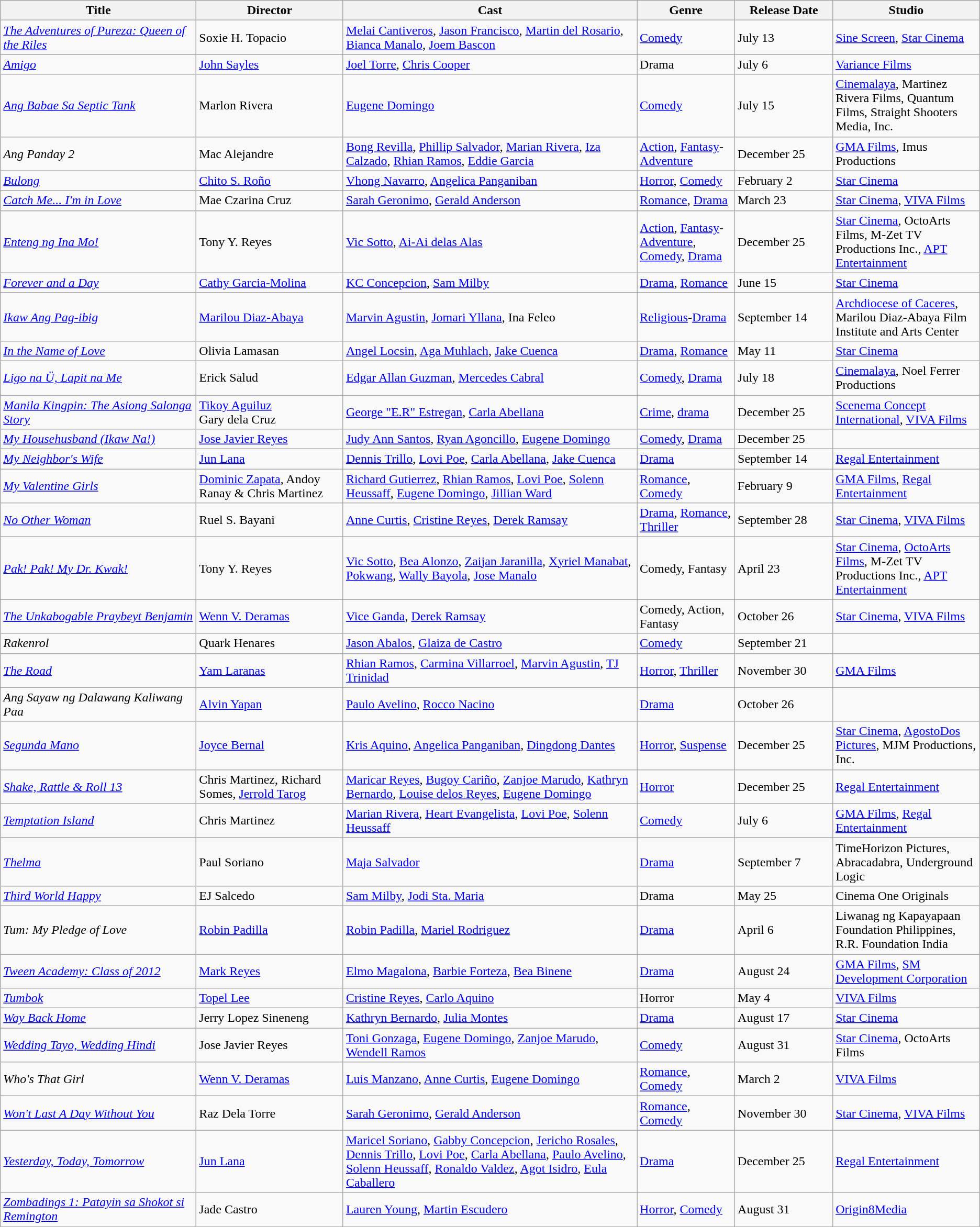<table class="wikitable">
<tr>
<th style="width:20%;">Title</th>
<th style="width:15%;">Director</th>
<th style="width:30%;">Cast</th>
<th style="width:10%;">Genre</th>
<th style="width:10%;">Release Date</th>
<th style="width:15%;">Studio</th>
</tr>
<tr>
<td><em><a href='#'>The Adventures of Pureza: Queen of the Riles</a></em></td>
<td>Soxie H. Topacio</td>
<td><a href='#'>Melai Cantiveros</a>, <a href='#'>Jason Francisco</a>, <a href='#'>Martin del Rosario</a>, <a href='#'>Bianca Manalo</a>, <a href='#'>Joem Bascon</a></td>
<td><a href='#'>Comedy</a></td>
<td>July 13</td>
<td><a href='#'>Sine Screen</a>, <a href='#'>Star Cinema</a></td>
</tr>
<tr>
<td><em><a href='#'>Amigo</a></em></td>
<td><a href='#'>John Sayles</a></td>
<td><a href='#'>Joel Torre</a>, <a href='#'>Chris Cooper</a></td>
<td>Drama</td>
<td>July 6</td>
<td><a href='#'>Variance Films</a></td>
</tr>
<tr>
<td><em><a href='#'>Ang Babae Sa Septic Tank</a></em></td>
<td>Marlon Rivera</td>
<td><a href='#'>Eugene Domingo</a></td>
<td><a href='#'>Comedy</a></td>
<td>July 15</td>
<td><a href='#'>Cinemalaya</a>, Martinez Rivera Films, Quantum Films, Straight Shooters Media, Inc.</td>
</tr>
<tr>
<td><em>Ang Panday 2</em></td>
<td>Mac Alejandre</td>
<td><a href='#'>Bong Revilla</a>, <a href='#'>Phillip Salvador</a>, <a href='#'>Marian Rivera</a>, <a href='#'>Iza Calzado</a>, <a href='#'>Rhian Ramos</a>, <a href='#'>Eddie Garcia</a></td>
<td><a href='#'>Action</a>, <a href='#'>Fantasy</a>-<a href='#'>Adventure</a></td>
<td>December 25</td>
<td><a href='#'>GMA Films</a>, Imus Productions</td>
</tr>
<tr>
<td><em><a href='#'>Bulong</a></em></td>
<td><a href='#'>Chito S. Roño</a></td>
<td><a href='#'>Vhong Navarro</a>, <a href='#'>Angelica Panganiban</a></td>
<td><a href='#'>Horror</a>, <a href='#'>Comedy</a></td>
<td>February 2</td>
<td><a href='#'>Star Cinema</a></td>
</tr>
<tr>
<td><em><a href='#'>Catch Me... I'm in Love</a></em></td>
<td>Mae Czarina Cruz</td>
<td><a href='#'>Sarah Geronimo</a>, <a href='#'>Gerald Anderson</a></td>
<td><a href='#'>Romance</a>, <a href='#'>Drama</a></td>
<td>March 23</td>
<td><a href='#'>Star Cinema</a>, <a href='#'>VIVA Films</a></td>
</tr>
<tr>
<td><em><a href='#'>Enteng ng Ina Mo!</a></em></td>
<td>Tony Y. Reyes</td>
<td><a href='#'>Vic Sotto</a>, <a href='#'>Ai-Ai delas Alas</a></td>
<td><a href='#'>Action</a>, <a href='#'>Fantasy</a>-<a href='#'>Adventure</a>, <a href='#'>Comedy</a>, <a href='#'>Drama</a></td>
<td>December 25</td>
<td><a href='#'>Star Cinema</a>, OctoArts Films, M-Zet TV Productions Inc., <a href='#'>APT Entertainment</a></td>
</tr>
<tr>
<td><em><a href='#'>Forever and a Day</a></em></td>
<td><a href='#'>Cathy Garcia-Molina</a></td>
<td><a href='#'>KC Concepcion</a>, <a href='#'>Sam Milby</a></td>
<td><a href='#'>Drama</a>, <a href='#'>Romance</a></td>
<td>June 15</td>
<td><a href='#'>Star Cinema</a></td>
</tr>
<tr>
<td><em><a href='#'>Ikaw Ang Pag-ibig</a></em></td>
<td><a href='#'>Marilou Diaz-Abaya</a></td>
<td><a href='#'>Marvin Agustin</a>, <a href='#'>Jomari Yllana</a>, Ina Feleo</td>
<td><a href='#'>Religious</a>-<a href='#'>Drama</a></td>
<td>September 14</td>
<td><a href='#'>Archdiocese of Caceres</a>, Marilou Diaz-Abaya Film Institute and Arts Center</td>
</tr>
<tr>
<td><em><a href='#'>In the Name of Love</a></em></td>
<td>Olivia Lamasan</td>
<td><a href='#'>Angel Locsin</a>, <a href='#'>Aga Muhlach</a>, <a href='#'>Jake Cuenca</a></td>
<td><a href='#'>Drama</a>, <a href='#'>Romance</a></td>
<td>May 11</td>
<td><a href='#'>Star Cinema</a></td>
</tr>
<tr>
<td><em><a href='#'>Ligo na Ü, Lapit na Me</a></em></td>
<td>Erick Salud</td>
<td><a href='#'>Edgar Allan Guzman</a>, <a href='#'>Mercedes Cabral</a></td>
<td><a href='#'>Comedy</a>, <a href='#'>Drama</a></td>
<td>July 18</td>
<td><a href='#'>Cinemalaya</a>, Noel Ferrer Productions</td>
</tr>
<tr>
<td><em><a href='#'>Manila Kingpin: The Asiong Salonga Story</a></em></td>
<td><a href='#'>Tikoy Aguiluz</a><br>Gary dela Cruz</td>
<td><a href='#'>George "E.R" Estregan</a>, <a href='#'>Carla Abellana</a></td>
<td><a href='#'>Crime</a>, <a href='#'>drama</a></td>
<td>December 25</td>
<td><a href='#'>Scenema Concept International</a>, <a href='#'>VIVA Films</a></td>
</tr>
<tr>
<td><em><a href='#'>My Househusband (Ikaw Na!)</a></em></td>
<td><a href='#'>Jose Javier Reyes</a></td>
<td><a href='#'>Judy Ann Santos</a>, <a href='#'>Ryan Agoncillo</a>, <a href='#'>Eugene Domingo</a></td>
<td><a href='#'>Comedy</a>, <a href='#'>Drama</a></td>
<td>December 25</td>
<td></td>
</tr>
<tr>
<td><em><a href='#'>My Neighbor's Wife</a></em></td>
<td><a href='#'>Jun Lana</a></td>
<td><a href='#'>Dennis Trillo</a>, <a href='#'>Lovi Poe</a>, <a href='#'>Carla Abellana</a>, <a href='#'>Jake Cuenca</a></td>
<td><a href='#'>Drama</a></td>
<td>September 14</td>
<td><a href='#'>Regal Entertainment</a></td>
</tr>
<tr>
<td><em><a href='#'>My Valentine Girls</a></em></td>
<td><a href='#'>Dominic Zapata</a>, Andoy Ranay & Chris Martinez</td>
<td><a href='#'>Richard Gutierrez</a>, <a href='#'>Rhian Ramos</a>, <a href='#'>Lovi Poe</a>, <a href='#'>Solenn Heussaff</a>, <a href='#'>Eugene Domingo</a>, <a href='#'>Jillian Ward</a></td>
<td><a href='#'>Romance</a>, <a href='#'>Comedy</a></td>
<td>February 9</td>
<td><a href='#'>GMA Films</a>, <a href='#'>Regal Entertainment</a></td>
</tr>
<tr>
<td><em><a href='#'>No Other Woman</a></em></td>
<td>Ruel S. Bayani</td>
<td><a href='#'>Anne Curtis</a>, <a href='#'>Cristine Reyes</a>, <a href='#'>Derek Ramsay</a></td>
<td><a href='#'>Drama</a>, <a href='#'>Romance</a>, <a href='#'>Thriller</a></td>
<td>September 28</td>
<td><a href='#'>Star Cinema</a>, <a href='#'>VIVA Films</a></td>
</tr>
<tr>
<td><em><a href='#'>Pak! Pak! My Dr. Kwak!</a></em></td>
<td>Tony Y. Reyes</td>
<td><a href='#'>Vic Sotto</a>, <a href='#'>Bea Alonzo</a>, <a href='#'>Zaijan Jaranilla</a>, <a href='#'>Xyriel Manabat</a>, <a href='#'>Pokwang</a>, <a href='#'>Wally Bayola</a>, <a href='#'>Jose Manalo</a></td>
<td>Comedy, Fantasy</td>
<td>April 23</td>
<td><a href='#'>Star Cinema</a>, <a href='#'>OctoArts Films</a>, M-Zet TV Productions Inc., <a href='#'>APT Entertainment</a></td>
</tr>
<tr>
<td><em><a href='#'>The Unkabogable Praybeyt Benjamin</a></em></td>
<td><a href='#'>Wenn V. Deramas</a></td>
<td><a href='#'>Vice Ganda</a>, <a href='#'>Derek Ramsay</a></td>
<td>Comedy, Action, Fantasy</td>
<td>October 26</td>
<td><a href='#'>Star Cinema</a>, <a href='#'>VIVA Films</a></td>
</tr>
<tr>
<td><em>Rakenrol</em></td>
<td>Quark Henares</td>
<td><a href='#'>Jason Abalos</a>, <a href='#'>Glaiza de Castro</a></td>
<td><a href='#'>Comedy</a></td>
<td>September 21</td>
<td></td>
</tr>
<tr>
<td><em><a href='#'>The Road</a></em></td>
<td><a href='#'>Yam Laranas</a></td>
<td><a href='#'>Rhian Ramos</a>, <a href='#'>Carmina Villarroel</a>, <a href='#'>Marvin Agustin</a>, <a href='#'>TJ Trinidad</a></td>
<td><a href='#'>Horror</a>, <a href='#'>Thriller</a></td>
<td>November 30</td>
<td><a href='#'>GMA Films</a></td>
</tr>
<tr>
<td><em>Ang Sayaw ng Dalawang Kaliwang Paa</em></td>
<td><a href='#'>Alvin Yapan</a></td>
<td><a href='#'>Paulo Avelino</a>, <a href='#'>Rocco Nacino</a></td>
<td><a href='#'>Drama</a></td>
<td>October 26</td>
<td></td>
</tr>
<tr>
<td><em><a href='#'>Segunda Mano</a></em></td>
<td><a href='#'>Joyce Bernal</a></td>
<td><a href='#'>Kris Aquino</a>, <a href='#'>Angelica Panganiban</a>, <a href='#'>Dingdong Dantes</a></td>
<td><a href='#'>Horror</a>, <a href='#'>Suspense</a></td>
<td>December 25</td>
<td><a href='#'>Star Cinema</a>, <a href='#'>AgostoDos Pictures</a>, MJM Productions, Inc.</td>
</tr>
<tr>
<td><em><a href='#'>Shake, Rattle & Roll 13</a></em></td>
<td>Chris Martinez, Richard Somes, <a href='#'>Jerrold Tarog</a></td>
<td><a href='#'>Maricar Reyes</a>, <a href='#'>Bugoy Cariño</a>, <a href='#'>Zanjoe Marudo</a>, <a href='#'>Kathryn Bernardo</a>, <a href='#'>Louise delos Reyes</a>, <a href='#'>Eugene Domingo</a></td>
<td><a href='#'>Horror</a></td>
<td>December 25</td>
<td><a href='#'>Regal Entertainment</a></td>
</tr>
<tr>
<td><em><a href='#'>Temptation Island</a></em></td>
<td>Chris Martinez</td>
<td><a href='#'>Marian Rivera</a>, <a href='#'>Heart Evangelista</a>, <a href='#'>Lovi Poe</a>, <a href='#'>Solenn Heussaff</a></td>
<td><a href='#'>Comedy</a></td>
<td>July 6</td>
<td><a href='#'>GMA Films</a>, <a href='#'>Regal Entertainment</a></td>
</tr>
<tr>
<td><em><a href='#'>Thelma</a></em></td>
<td>Paul Soriano</td>
<td><a href='#'>Maja Salvador</a></td>
<td><a href='#'>Drama</a></td>
<td>September 7</td>
<td>TimeHorizon Pictures, Abracadabra, Underground Logic</td>
</tr>
<tr>
<td><em><a href='#'>Third World Happy</a></em></td>
<td>EJ Salcedo</td>
<td><a href='#'>Sam Milby</a>, <a href='#'>Jodi Sta. Maria</a></td>
<td>Drama</td>
<td>May 25</td>
<td>Cinema One Originals</td>
</tr>
<tr>
<td><em>Tum: My Pledge of Love</em></td>
<td><a href='#'>Robin Padilla</a></td>
<td><a href='#'>Robin Padilla</a>, <a href='#'>Mariel Rodriguez</a></td>
<td><a href='#'>Drama</a></td>
<td>April 6</td>
<td>Liwanag ng Kapayapaan Foundation Philippines, R.R. Foundation India</td>
</tr>
<tr>
<td><em><a href='#'>Tween Academy: Class of 2012</a></em></td>
<td><a href='#'>Mark Reyes</a></td>
<td><a href='#'>Elmo Magalona</a>, <a href='#'>Barbie Forteza</a>, <a href='#'>Bea Binene</a></td>
<td><a href='#'>Drama</a></td>
<td>August 24</td>
<td><a href='#'>GMA Films</a>, <a href='#'>SM Development Corporation</a></td>
</tr>
<tr>
<td><em><a href='#'>Tumbok</a></em></td>
<td><a href='#'>Topel Lee</a></td>
<td><a href='#'>Cristine Reyes</a>, <a href='#'>Carlo Aquino</a></td>
<td>Horror</td>
<td>May 4</td>
<td><a href='#'>VIVA Films</a></td>
</tr>
<tr>
<td><em><a href='#'>Way Back Home</a></em></td>
<td>Jerry Lopez Sineneng</td>
<td><a href='#'>Kathryn Bernardo</a>, <a href='#'>Julia Montes</a></td>
<td><a href='#'>Drama</a></td>
<td>August 17</td>
<td><a href='#'>Star Cinema</a></td>
</tr>
<tr>
<td><em><a href='#'>Wedding Tayo, Wedding Hindi</a></em></td>
<td>Jose Javier Reyes</td>
<td><a href='#'>Toni Gonzaga</a>, <a href='#'>Eugene Domingo</a>, <a href='#'>Zanjoe Marudo</a>, <a href='#'>Wendell Ramos</a></td>
<td><a href='#'>Comedy</a></td>
<td>August 31</td>
<td><a href='#'>Star Cinema</a>, OctoArts Films</td>
</tr>
<tr>
<td><em>Who's That Girl</em></td>
<td><a href='#'>Wenn V. Deramas</a></td>
<td><a href='#'>Luis Manzano</a>, <a href='#'>Anne Curtis</a>, <a href='#'>Eugene Domingo</a></td>
<td><a href='#'>Romance</a>, <a href='#'>Comedy</a></td>
<td>March 2</td>
<td><a href='#'>VIVA Films</a></td>
</tr>
<tr>
<td><em><a href='#'>Won't Last A Day Without You</a></em></td>
<td>Raz Dela Torre</td>
<td><a href='#'>Sarah Geronimo</a>, <a href='#'>Gerald Anderson</a></td>
<td><a href='#'>Romance</a>, <a href='#'>Comedy</a></td>
<td>November 30</td>
<td><a href='#'>Star Cinema</a>, <a href='#'>VIVA Films</a></td>
</tr>
<tr>
<td><em><a href='#'>Yesterday, Today, Tomorrow</a></em></td>
<td><a href='#'>Jun Lana</a></td>
<td><a href='#'>Maricel Soriano</a>, <a href='#'>Gabby Concepcion</a>, <a href='#'>Jericho Rosales</a>, <a href='#'>Dennis Trillo</a>, <a href='#'>Lovi Poe</a>, <a href='#'>Carla Abellana</a>, <a href='#'>Paulo Avelino</a>, <a href='#'>Solenn Heussaff</a>, <a href='#'>Ronaldo Valdez</a>, <a href='#'>Agot Isidro</a>, <a href='#'>Eula Caballero</a></td>
<td><a href='#'>Drama</a></td>
<td>December 25</td>
<td><a href='#'>Regal Entertainment</a></td>
</tr>
<tr>
<td><em><a href='#'>Zombadings 1: Patayin sa Shokot si Remington</a></em></td>
<td>Jade Castro</td>
<td><a href='#'>Lauren Young</a>, <a href='#'>Martin Escudero</a></td>
<td><a href='#'>Horror</a>, <a href='#'>Comedy</a></td>
<td>August 31</td>
<td><a href='#'>Origin8Media</a></td>
</tr>
</table>
